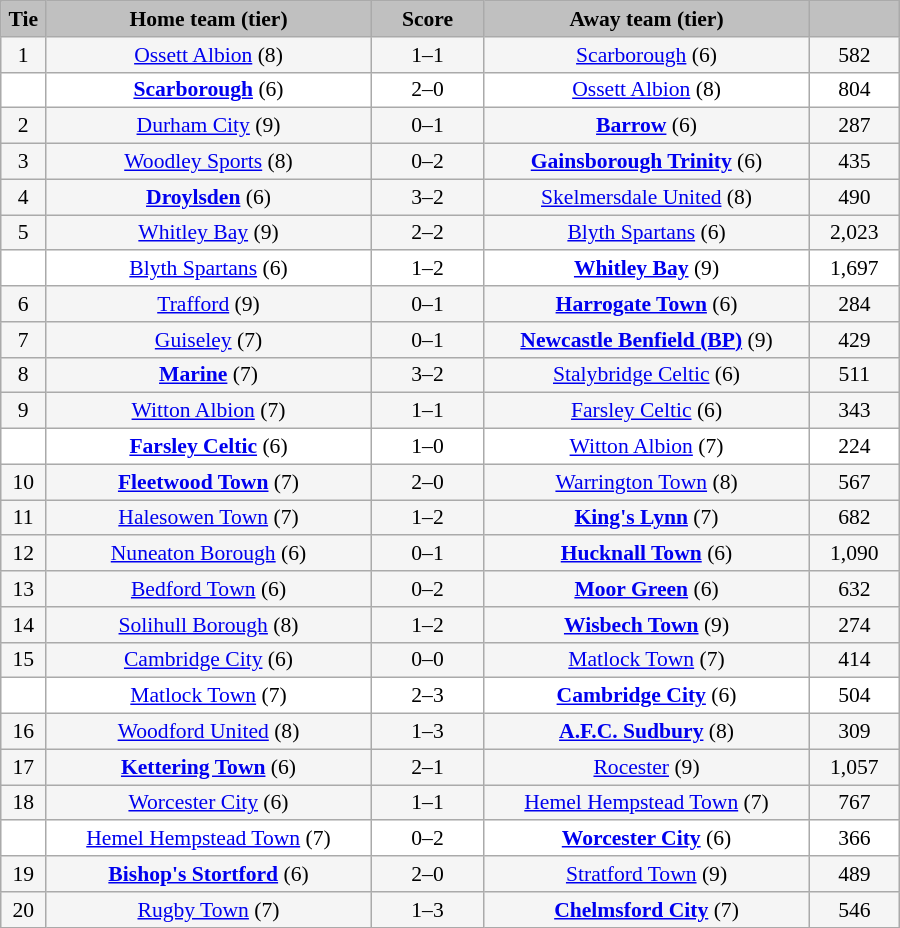<table class="wikitable" style="width: 600px; background:WhiteSmoke; text-align:center; font-size:90%">
<tr>
<td scope="col" style="width:  5.00%; background:silver;"><strong>Tie</strong></td>
<td scope="col" style="width: 36.25%; background:silver;"><strong>Home team (tier)</strong></td>
<td scope="col" style="width: 12.50%; background:silver;"><strong>Score</strong></td>
<td scope="col" style="width: 36.25%; background:silver;"><strong>Away team (tier)</strong></td>
<td scope="col" style="width: 10.00%; background:silver;"><strong></strong></td>
</tr>
<tr>
<td>1</td>
<td><a href='#'>Ossett Albion</a> (8)</td>
<td>1–1</td>
<td><a href='#'>Scarborough</a> (6)</td>
<td>582</td>
</tr>
<tr style="background:white;">
<td><em></em></td>
<td><strong><a href='#'>Scarborough</a></strong> (6)</td>
<td>2–0</td>
<td><a href='#'>Ossett Albion</a> (8)</td>
<td>804</td>
</tr>
<tr>
<td>2</td>
<td><a href='#'>Durham City</a> (9)</td>
<td>0–1</td>
<td><strong><a href='#'>Barrow</a></strong> (6)</td>
<td>287</td>
</tr>
<tr>
<td>3</td>
<td><a href='#'>Woodley Sports</a> (8)</td>
<td>0–2</td>
<td><strong><a href='#'>Gainsborough Trinity</a></strong> (6)</td>
<td>435</td>
</tr>
<tr>
<td>4</td>
<td><strong><a href='#'>Droylsden</a></strong> (6)</td>
<td>3–2</td>
<td><a href='#'>Skelmersdale United</a> (8)</td>
<td>490</td>
</tr>
<tr>
<td>5</td>
<td><a href='#'>Whitley Bay</a> (9)</td>
<td>2–2</td>
<td><a href='#'>Blyth Spartans</a> (6)</td>
<td>2,023</td>
</tr>
<tr style="background:white;">
<td><em></em></td>
<td><a href='#'>Blyth Spartans</a> (6)</td>
<td>1–2</td>
<td><strong><a href='#'>Whitley Bay</a></strong> (9)</td>
<td>1,697</td>
</tr>
<tr>
<td>6</td>
<td><a href='#'>Trafford</a> (9)</td>
<td>0–1</td>
<td><strong><a href='#'>Harrogate Town</a></strong> (6)</td>
<td>284</td>
</tr>
<tr>
<td>7</td>
<td><a href='#'>Guiseley</a> (7)</td>
<td>0–1</td>
<td><strong><a href='#'>Newcastle Benfield (BP)</a></strong> (9)</td>
<td>429</td>
</tr>
<tr>
<td>8</td>
<td><strong><a href='#'>Marine</a></strong> (7)</td>
<td>3–2</td>
<td><a href='#'>Stalybridge Celtic</a> (6)</td>
<td>511</td>
</tr>
<tr>
<td>9</td>
<td><a href='#'>Witton Albion</a> (7)</td>
<td>1–1</td>
<td><a href='#'>Farsley Celtic</a> (6)</td>
<td>343</td>
</tr>
<tr style="background:white;">
<td><em></em></td>
<td><strong><a href='#'>Farsley Celtic</a></strong> (6)</td>
<td>1–0</td>
<td><a href='#'>Witton Albion</a> (7)</td>
<td>224</td>
</tr>
<tr>
<td>10</td>
<td><strong><a href='#'>Fleetwood Town</a></strong> (7)</td>
<td>2–0</td>
<td><a href='#'>Warrington Town</a> (8)</td>
<td>567</td>
</tr>
<tr>
<td>11</td>
<td><a href='#'>Halesowen Town</a> (7)</td>
<td>1–2</td>
<td><strong><a href='#'>King's Lynn</a></strong> (7)</td>
<td>682</td>
</tr>
<tr>
<td>12</td>
<td><a href='#'>Nuneaton Borough</a> (6)</td>
<td>0–1</td>
<td><strong><a href='#'>Hucknall Town</a></strong> (6)</td>
<td>1,090</td>
</tr>
<tr>
<td>13</td>
<td><a href='#'>Bedford Town</a> (6)</td>
<td>0–2</td>
<td><strong><a href='#'>Moor Green</a></strong> (6)</td>
<td>632</td>
</tr>
<tr>
<td>14</td>
<td><a href='#'>Solihull Borough</a> (8)</td>
<td>1–2</td>
<td><strong><a href='#'>Wisbech Town</a></strong> (9)</td>
<td>274</td>
</tr>
<tr>
<td>15</td>
<td><a href='#'>Cambridge City</a> (6)</td>
<td>0–0</td>
<td><a href='#'>Matlock Town</a> (7)</td>
<td>414</td>
</tr>
<tr style="background:white;">
<td><em></em></td>
<td><a href='#'>Matlock Town</a> (7)</td>
<td>2–3</td>
<td><strong><a href='#'>Cambridge City</a></strong> (6)</td>
<td>504</td>
</tr>
<tr>
<td>16</td>
<td><a href='#'>Woodford United</a> (8)</td>
<td>1–3</td>
<td><strong><a href='#'>A.F.C. Sudbury</a></strong> (8)</td>
<td>309</td>
</tr>
<tr>
<td>17</td>
<td><strong><a href='#'>Kettering Town</a></strong> (6)</td>
<td>2–1</td>
<td><a href='#'>Rocester</a> (9)</td>
<td>1,057</td>
</tr>
<tr>
<td>18</td>
<td><a href='#'>Worcester City</a> (6)</td>
<td>1–1</td>
<td><a href='#'>Hemel Hempstead Town</a> (7)</td>
<td>767</td>
</tr>
<tr style="background:white;">
<td><em></em></td>
<td><a href='#'>Hemel Hempstead Town</a> (7)</td>
<td>0–2</td>
<td><strong><a href='#'>Worcester City</a></strong> (6)</td>
<td>366</td>
</tr>
<tr>
<td>19</td>
<td><strong><a href='#'>Bishop's Stortford</a></strong> (6)</td>
<td>2–0</td>
<td><a href='#'>Stratford Town</a> (9)</td>
<td>489</td>
</tr>
<tr>
<td>20</td>
<td><a href='#'>Rugby Town</a> (7)</td>
<td>1–3</td>
<td><strong><a href='#'>Chelmsford City</a></strong> (7)</td>
<td>546</td>
</tr>
</table>
